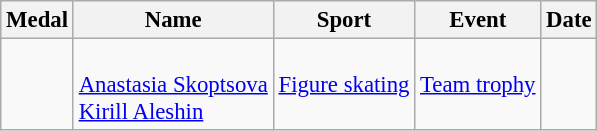<table class="wikitable sortable" style="font-size: 95%">
<tr>
<th>Medal</th>
<th>Name</th>
<th>Sport</th>
<th>Event</th>
<th>Date</th>
</tr>
<tr>
<td></td>
<td><br><a href='#'>Anastasia Skoptsova</a><br><a href='#'>Kirill Aleshin</a></td>
<td><a href='#'>Figure skating</a></td>
<td><a href='#'>Team trophy</a></td>
<td></td>
</tr>
</table>
